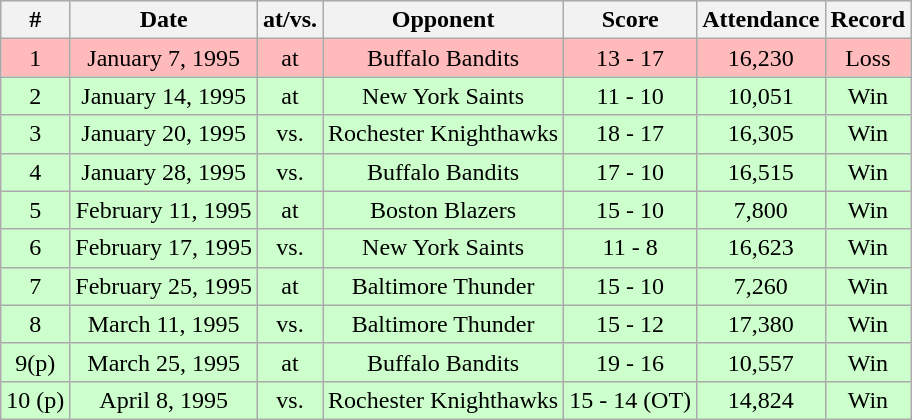<table class="wikitable" style="text-align:center">
<tr bgcolor="#dddddd">
<th>#</th>
<th>Date</th>
<th>at/vs.</th>
<th>Opponent</th>
<th>Score</th>
<th>Attendance</th>
<th>Record</th>
</tr>
<tr bgcolor="ffbbbb">
<td>1</td>
<td>January 7, 1995</td>
<td>at</td>
<td>Buffalo Bandits</td>
<td>13 - 17</td>
<td>16,230</td>
<td>Loss</td>
</tr>
<tr bgcolor="ccffcc">
<td>2</td>
<td>January 14, 1995</td>
<td>at</td>
<td>New York Saints</td>
<td>11 - 10</td>
<td>10,051</td>
<td>Win</td>
</tr>
<tr bgcolor="ccffcc">
<td>3</td>
<td>January 20, 1995</td>
<td>vs.</td>
<td>Rochester Knighthawks</td>
<td>18 - 17</td>
<td>16,305</td>
<td>Win</td>
</tr>
<tr bgcolor="ccffcc">
<td>4</td>
<td>January 28, 1995</td>
<td>vs.</td>
<td>Buffalo Bandits</td>
<td>17 - 10</td>
<td>16,515</td>
<td>Win</td>
</tr>
<tr bgcolor="ccffcc">
<td>5</td>
<td>February 11, 1995</td>
<td>at</td>
<td>Boston Blazers</td>
<td>15 - 10</td>
<td>7,800</td>
<td>Win</td>
</tr>
<tr bgcolor="ccffcc">
<td>6</td>
<td>February 17, 1995</td>
<td>vs.</td>
<td>New York Saints</td>
<td>11 - 8</td>
<td>16,623</td>
<td>Win</td>
</tr>
<tr bgcolor="ccffcc">
<td>7</td>
<td>February 25, 1995</td>
<td>at</td>
<td>Baltimore Thunder</td>
<td>15 - 10</td>
<td>7,260</td>
<td>Win</td>
</tr>
<tr bgcolor="ccffcc">
<td>8</td>
<td>March 11, 1995</td>
<td>vs.</td>
<td>Baltimore Thunder</td>
<td>15 - 12</td>
<td>17,380</td>
<td>Win</td>
</tr>
<tr bgcolor="ccffcc">
<td>9(p)</td>
<td>March 25, 1995</td>
<td>at</td>
<td>Buffalo Bandits</td>
<td>19 - 16</td>
<td>10,557</td>
<td>Win</td>
</tr>
<tr bgcolor="ccffcc">
<td>10 (p)</td>
<td>April 8, 1995</td>
<td>vs.</td>
<td>Rochester Knighthawks</td>
<td>15 - 14 (OT)</td>
<td>14,824</td>
<td>Win</td>
</tr>
</table>
